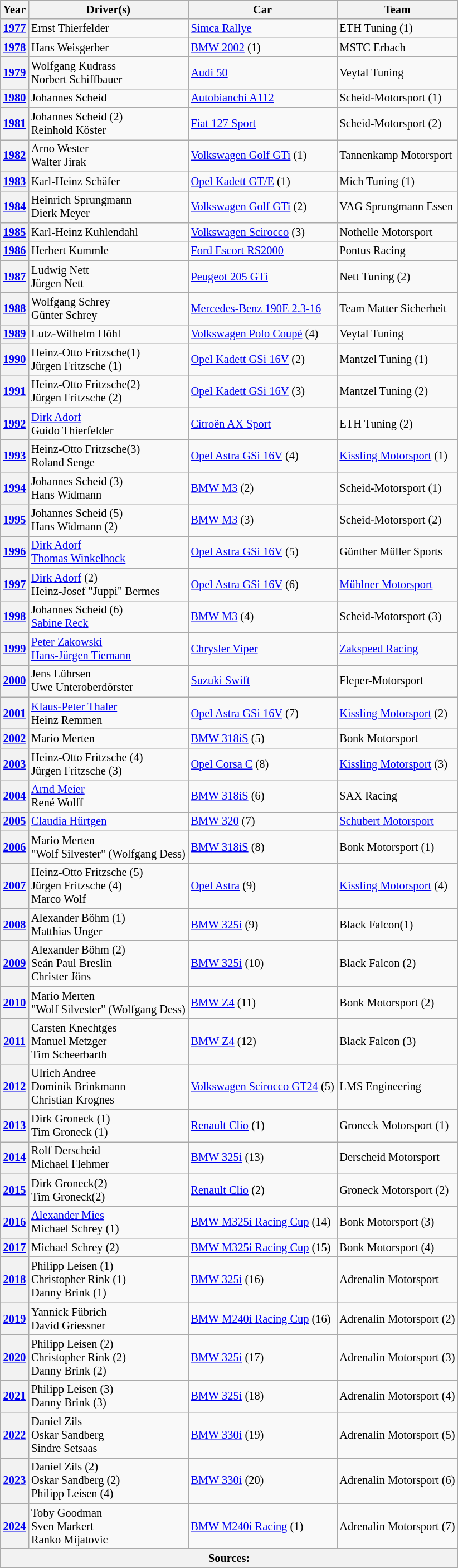<table class="wikitable" style="font-size: 85%;">
<tr>
<th>Year</th>
<th>Driver(s)</th>
<th>Car</th>
<th>Team</th>
</tr>
<tr>
<th><a href='#'>1977</a></th>
<td> Ernst Thierfelder</td>
<td><a href='#'>Simca Rallye</a></td>
<td> ETH Tuning (1)</td>
</tr>
<tr>
<th><a href='#'>1978</a></th>
<td> Hans Weisgerber</td>
<td><a href='#'>BMW 2002</a> (1)</td>
<td> MSTC Erbach</td>
</tr>
<tr>
<th><a href='#'>1979</a></th>
<td> Wolfgang Kudrass<br> Norbert Schiffbauer</td>
<td><a href='#'>Audi 50</a></td>
<td> Veytal Tuning</td>
</tr>
<tr>
<th><a href='#'>1980</a></th>
<td> Johannes Scheid</td>
<td><a href='#'>Autobianchi A112</a></td>
<td> Scheid-Motorsport (1)</td>
</tr>
<tr>
<th><a href='#'>1981</a></th>
<td> Johannes Scheid (2)<br> Reinhold Köster</td>
<td><a href='#'>Fiat 127 Sport</a></td>
<td> Scheid-Motorsport (2)</td>
</tr>
<tr>
<th><a href='#'>1982</a></th>
<td> Arno Wester<br> Walter Jirak</td>
<td><a href='#'>Volkswagen Golf GTi</a> (1)</td>
<td> Tannenkamp Motorsport</td>
</tr>
<tr>
<th><a href='#'>1983</a></th>
<td> Karl-Heinz Schäfer</td>
<td><a href='#'>Opel Kadett GT/E</a> (1)</td>
<td> Mich Tuning (1)</td>
</tr>
<tr>
<th><a href='#'>1984</a></th>
<td> Heinrich Sprungmann<br> Dierk Meyer</td>
<td><a href='#'>Volkswagen Golf GTi</a> (2)</td>
<td> VAG Sprungmann Essen</td>
</tr>
<tr>
<th><a href='#'>1985</a></th>
<td> Karl-Heinz Kuhlendahl</td>
<td><a href='#'>Volkswagen Scirocco</a> (3)</td>
<td> Nothelle Motorsport</td>
</tr>
<tr>
<th><a href='#'>1986</a></th>
<td> Herbert Kummle</td>
<td><a href='#'>Ford Escort RS2000</a></td>
<td> Pontus Racing</td>
</tr>
<tr>
<th><a href='#'>1987</a></th>
<td> Ludwig Nett<br> Jürgen Nett</td>
<td><a href='#'>Peugeot 205 GTi</a></td>
<td> Nett Tuning (2)</td>
</tr>
<tr>
<th><a href='#'>1988</a></th>
<td> Wolfgang Schrey<br> Günter Schrey</td>
<td><a href='#'>Mercedes-Benz 190E 2.3-16</a></td>
<td> Team Matter Sicherheit</td>
</tr>
<tr>
<th><a href='#'>1989</a></th>
<td> Lutz-Wilhelm Höhl</td>
<td><a href='#'>Volkswagen Polo Coupé</a> (4)</td>
<td> Veytal Tuning</td>
</tr>
<tr>
<th><a href='#'>1990</a></th>
<td> Heinz-Otto Fritzsche(1)<br> Jürgen Fritzsche (1)</td>
<td><a href='#'>Opel Kadett GSi 16V</a> (2)</td>
<td> Mantzel Tuning (1)</td>
</tr>
<tr>
<th><a href='#'>1991</a></th>
<td> Heinz-Otto Fritzsche(2)<br> Jürgen Fritzsche (2)</td>
<td><a href='#'>Opel Kadett GSi 16V</a> (3)</td>
<td> Mantzel Tuning (2)</td>
</tr>
<tr>
<th><a href='#'>1992</a></th>
<td> <a href='#'>Dirk Adorf</a><br> Guido Thierfelder</td>
<td><a href='#'>Citroën AX Sport</a></td>
<td> ETH Tuning (2)</td>
</tr>
<tr>
<th><a href='#'>1993</a></th>
<td> Heinz-Otto Fritzsche(3)<br> Roland Senge</td>
<td><a href='#'>Opel Astra GSi 16V</a> (4)</td>
<td> <a href='#'>Kissling Motorsport</a> (1)</td>
</tr>
<tr>
<th><a href='#'>1994</a></th>
<td> Johannes Scheid (3)<br> Hans Widmann</td>
<td><a href='#'>BMW M3</a> (2)</td>
<td> Scheid-Motorsport (1)</td>
</tr>
<tr>
<th><a href='#'>1995</a></th>
<td> Johannes Scheid (5)<br> Hans Widmann (2)</td>
<td><a href='#'>BMW M3</a> (3)</td>
<td> Scheid-Motorsport (2)</td>
</tr>
<tr>
<th><a href='#'>1996</a></th>
<td> <a href='#'>Dirk Adorf</a><br> <a href='#'>Thomas Winkelhock</a></td>
<td><a href='#'>Opel Astra GSi 16V</a> (5)</td>
<td> Günther Müller Sports</td>
</tr>
<tr>
<th><a href='#'>1997</a></th>
<td> <a href='#'>Dirk Adorf</a> (2)<br> Heinz-Josef "Juppi" Bermes</td>
<td><a href='#'>Opel Astra GSi 16V</a> (6)</td>
<td> <a href='#'>Mühlner Motorsport</a></td>
</tr>
<tr>
<th><a href='#'>1998</a></th>
<td> Johannes Scheid (6)<br> <a href='#'>Sabine Reck</a></td>
<td><a href='#'>BMW M3</a> (4)</td>
<td> Scheid-Motorsport (3)</td>
</tr>
<tr>
<th><a href='#'>1999</a></th>
<td> <a href='#'>Peter Zakowski</a><br> <a href='#'>Hans-Jürgen Tiemann</a></td>
<td><a href='#'>Chrysler Viper</a></td>
<td> <a href='#'>Zakspeed Racing</a></td>
</tr>
<tr>
<th><a href='#'>2000</a></th>
<td> Jens Lührsen<br> Uwe Unteroberdörster</td>
<td><a href='#'>Suzuki Swift</a></td>
<td> Fleper-Motorsport</td>
</tr>
<tr>
<th><a href='#'>2001</a></th>
<td> <a href='#'>Klaus-Peter Thaler</a><br> Heinz Remmen</td>
<td><a href='#'>Opel Astra GSi 16V</a> (7)</td>
<td> <a href='#'>Kissling Motorsport</a> (2)</td>
</tr>
<tr>
<th><a href='#'>2002</a></th>
<td> Mario Merten</td>
<td><a href='#'>BMW 318iS</a> (5)</td>
<td> Bonk Motorsport</td>
</tr>
<tr>
<th><a href='#'>2003</a></th>
<td> Heinz-Otto Fritzsche (4)<br> Jürgen Fritzsche (3)</td>
<td><a href='#'>Opel Corsa C</a> (8)</td>
<td> <a href='#'>Kissling Motorsport</a> (3)</td>
</tr>
<tr>
<th><a href='#'>2004</a></th>
<td> <a href='#'>Arnd Meier</a><br> René Wolff</td>
<td><a href='#'>BMW 318iS</a> (6)</td>
<td> SAX Racing</td>
</tr>
<tr>
<th><a href='#'>2005</a></th>
<td> <a href='#'>Claudia Hürtgen</a></td>
<td><a href='#'>BMW 320</a> (7)</td>
<td> <a href='#'>Schubert Motorsport</a></td>
</tr>
<tr>
<th><a href='#'>2006</a></th>
<td> Mario Merten<br> "Wolf Silvester" (Wolfgang Dess)</td>
<td><a href='#'>BMW 318iS</a> (8)</td>
<td> Bonk Motorsport (1)</td>
</tr>
<tr>
<th><a href='#'>2007</a></th>
<td> Heinz-Otto Fritzsche (5)<br> Jürgen Fritzsche (4)<br> Marco Wolf</td>
<td><a href='#'>Opel Astra</a> (9)</td>
<td> <a href='#'>Kissling Motorsport</a> (4)</td>
</tr>
<tr>
<th><a href='#'>2008</a></th>
<td> Alexander Böhm (1)<br> Matthias Unger</td>
<td><a href='#'>BMW 325i</a> (9)</td>
<td> Black Falcon(1)</td>
</tr>
<tr>
<th><a href='#'>2009</a></th>
<td> Alexander Böhm (2)<br> Seán Paul Breslin<br> Christer Jöns</td>
<td><a href='#'>BMW 325i</a> (10)</td>
<td> Black Falcon (2)</td>
</tr>
<tr>
<th><a href='#'>2010</a></th>
<td> Mario Merten<br> "Wolf Silvester" (Wolfgang Dess)</td>
<td><a href='#'>BMW Z4</a> (11)</td>
<td> Bonk Motorsport (2)</td>
</tr>
<tr>
<th><a href='#'>2011</a></th>
<td> Carsten Knechtges<br> Manuel Metzger<br> Tim Scheerbarth</td>
<td><a href='#'>BMW Z4</a> (12)</td>
<td> Black Falcon (3)</td>
</tr>
<tr>
<th><a href='#'>2012</a></th>
<td> Ulrich Andree<br> Dominik Brinkmann<br> Christian Krognes</td>
<td><a href='#'>Volkswagen Scirocco GT24</a> (5)</td>
<td> LMS Engineering</td>
</tr>
<tr>
<th><a href='#'>2013</a></th>
<td> Dirk Groneck (1)<br> Tim Groneck (1)</td>
<td><a href='#'>Renault Clio</a> (1)</td>
<td> Groneck Motorsport (1)</td>
</tr>
<tr>
<th><a href='#'>2014</a></th>
<td> Rolf Derscheid<br> Michael Flehmer</td>
<td><a href='#'>BMW 325i</a> (13)</td>
<td> Derscheid Motorsport</td>
</tr>
<tr>
<th><a href='#'>2015</a></th>
<td> Dirk Groneck(2)<br> Tim Groneck(2)</td>
<td><a href='#'>Renault Clio</a> (2)</td>
<td> Groneck Motorsport (2)</td>
</tr>
<tr>
<th><a href='#'>2016</a></th>
<td> <a href='#'>Alexander Mies</a><br> Michael Schrey (1)</td>
<td><a href='#'>BMW M325i Racing Cup</a> (14)</td>
<td> Bonk Motorsport (3)</td>
</tr>
<tr>
<th><a href='#'>2017</a></th>
<td> Michael Schrey (2)</td>
<td><a href='#'>BMW M325i Racing Cup</a> (15)</td>
<td> Bonk Motorsport (4)</td>
</tr>
<tr>
<th><a href='#'>2018</a></th>
<td> Philipp Leisen (1)<br> Christopher Rink (1)<br> Danny Brink (1)</td>
<td><a href='#'>BMW 325i</a> (16)</td>
<td> Adrenalin Motorsport</td>
</tr>
<tr>
<th><a href='#'>2019</a></th>
<td> Yannick Fübrich<br> David Griessner</td>
<td><a href='#'>BMW M240i Racing Cup</a> (16)</td>
<td> Adrenalin Motorsport (2)</td>
</tr>
<tr>
<th><a href='#'>2020</a></th>
<td> Philipp Leisen (2)<br> Christopher Rink (2)<br> Danny Brink (2)</td>
<td><a href='#'>BMW 325i</a> (17)</td>
<td> Adrenalin Motorsport (3)</td>
</tr>
<tr>
<th><a href='#'>2021</a></th>
<td> Philipp Leisen (3)<br> Danny Brink (3)</td>
<td><a href='#'>BMW 325i</a> (18)</td>
<td> Adrenalin Motorsport (4)</td>
</tr>
<tr>
<th><a href='#'>2022</a></th>
<td> Daniel Zils<br> Oskar Sandberg<br> Sindre Setsaas</td>
<td><a href='#'>BMW 330i</a> (19)</td>
<td> Adrenalin Motorsport (5)</td>
</tr>
<tr>
<th><a href='#'>2023</a></th>
<td> Daniel Zils (2)<br> Oskar Sandberg (2)<br> Philipp Leisen (4)</td>
<td><a href='#'>BMW 330i</a> (20)</td>
<td> Adrenalin Motorsport (6)</td>
</tr>
<tr>
<th><a href='#'>2024</a></th>
<td> Toby Goodman<br> Sven Markert<br> Ranko Mijatovic</td>
<td><a href='#'>BMW M240i Racing</a> (1)</td>
<td> Adrenalin Motorsport (7)</td>
</tr>
<tr>
<th colspan="4">Sources:</th>
</tr>
</table>
